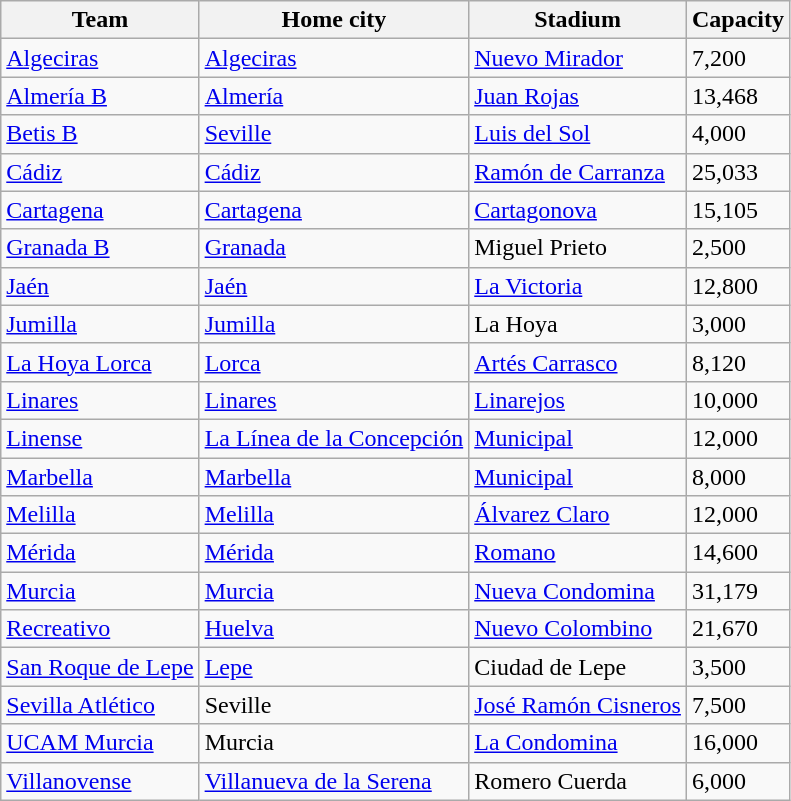<table class="wikitable sortable">
<tr>
<th>Team</th>
<th>Home city</th>
<th>Stadium</th>
<th>Capacity</th>
</tr>
<tr>
<td><a href='#'>Algeciras</a></td>
<td><a href='#'>Algeciras</a></td>
<td><a href='#'>Nuevo Mirador</a></td>
<td>7,200</td>
</tr>
<tr>
<td><a href='#'>Almería B</a></td>
<td><a href='#'>Almería</a></td>
<td><a href='#'>Juan Rojas</a></td>
<td>13,468</td>
</tr>
<tr>
<td><a href='#'>Betis B</a></td>
<td><a href='#'>Seville</a></td>
<td><a href='#'>Luis del Sol</a></td>
<td>4,000</td>
</tr>
<tr>
<td><a href='#'>Cádiz</a></td>
<td><a href='#'>Cádiz</a></td>
<td><a href='#'>Ramón de Carranza</a></td>
<td>25,033</td>
</tr>
<tr>
<td><a href='#'>Cartagena</a></td>
<td><a href='#'>Cartagena</a></td>
<td><a href='#'>Cartagonova</a></td>
<td>15,105</td>
</tr>
<tr>
<td><a href='#'>Granada B</a></td>
<td><a href='#'>Granada</a></td>
<td>Miguel Prieto</td>
<td>2,500</td>
</tr>
<tr>
<td><a href='#'>Jaén</a></td>
<td><a href='#'>Jaén</a></td>
<td><a href='#'>La Victoria</a></td>
<td>12,800</td>
</tr>
<tr>
<td><a href='#'>Jumilla</a></td>
<td><a href='#'>Jumilla</a></td>
<td>La Hoya</td>
<td>3,000</td>
</tr>
<tr>
<td><a href='#'>La Hoya Lorca</a></td>
<td><a href='#'>Lorca</a></td>
<td><a href='#'>Artés Carrasco</a></td>
<td>8,120</td>
</tr>
<tr>
<td><a href='#'>Linares</a></td>
<td><a href='#'>Linares</a></td>
<td><a href='#'>Linarejos</a></td>
<td>10,000</td>
</tr>
<tr>
<td><a href='#'>Linense</a></td>
<td><a href='#'>La Línea de la Concepción</a></td>
<td><a href='#'>Municipal</a></td>
<td>12,000</td>
</tr>
<tr>
<td><a href='#'>Marbella</a></td>
<td><a href='#'>Marbella</a></td>
<td><a href='#'>Municipal</a></td>
<td>8,000</td>
</tr>
<tr>
<td><a href='#'>Melilla</a></td>
<td><a href='#'>Melilla</a></td>
<td><a href='#'>Álvarez Claro</a></td>
<td>12,000</td>
</tr>
<tr>
<td><a href='#'>Mérida</a></td>
<td><a href='#'>Mérida</a></td>
<td><a href='#'>Romano</a></td>
<td>14,600</td>
</tr>
<tr>
<td><a href='#'>Murcia</a></td>
<td><a href='#'>Murcia</a></td>
<td><a href='#'>Nueva Condomina</a></td>
<td>31,179</td>
</tr>
<tr>
<td><a href='#'>Recreativo</a></td>
<td><a href='#'>Huelva</a></td>
<td><a href='#'>Nuevo Colombino</a></td>
<td>21,670</td>
</tr>
<tr>
<td><a href='#'>San Roque de Lepe</a></td>
<td><a href='#'>Lepe</a></td>
<td>Ciudad de Lepe</td>
<td>3,500</td>
</tr>
<tr>
<td><a href='#'>Sevilla Atlético</a></td>
<td>Seville</td>
<td><a href='#'>José Ramón Cisneros</a></td>
<td>7,500</td>
</tr>
<tr>
<td><a href='#'>UCAM Murcia</a></td>
<td>Murcia</td>
<td><a href='#'>La Condomina</a></td>
<td>16,000</td>
</tr>
<tr>
<td><a href='#'>Villanovense</a></td>
<td><a href='#'>Villanueva de la Serena</a></td>
<td>Romero Cuerda</td>
<td>6,000</td>
</tr>
</table>
